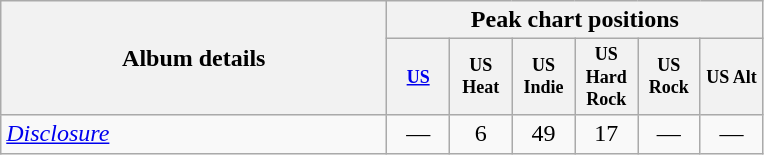<table class="wikitable" style="text-align:center;">
<tr>
<th rowspan =  2 width = 250>Album details</th>
<th colspan =  6>Peak chart positions</th>
</tr>
<tr>
<th style = "width:3em;font-size:75%"><a href='#'>US</a></th>
<th style = "width:3em;font-size:75%">US Heat</th>
<th style = "width:3em;font-size:75%">US Indie</th>
<th style = "width:3em;font-size:75%">US Hard Rock</th>
<th style = "width:3em;font-size:75%">US Rock</th>
<th style = "width:3em;font-size:75%">US Alt</th>
</tr>
<tr>
<td align=left><em><a href='#'>Disclosure</a></em><br></td>
<td>—</td>
<td>6</td>
<td>49</td>
<td>17</td>
<td>—</td>
<td>—</td>
</tr>
</table>
